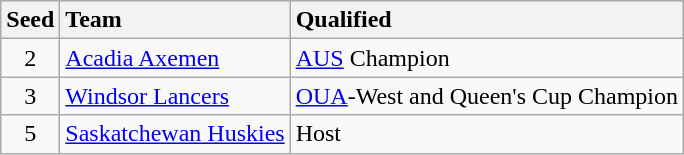<table class="wikitable sortable" style="text-align: center;">
<tr style="background:#efefef; text-align:center">
<th style="text-align:left">Seed</th>
<th style="text-align:left">Team</th>
<th style="text-align:left">Qualified</th>
</tr>
<tr style="text-align:center">
<td style="text-align:center">2</td>
<td style="text-align:left"><a href='#'>Acadia Axemen</a></td>
<td style="text-align:left"><a href='#'>AUS</a> Champion</td>
</tr>
<tr style="text-align:center">
<td style="text-align:center">3</td>
<td style="text-align:left"><a href='#'>Windsor Lancers</a></td>
<td style="text-align:left"><a href='#'>OUA</a>-West and Queen's Cup Champion</td>
</tr>
<tr style="text-align:center">
<td style="text-align:center">5</td>
<td style="text-align:left"><a href='#'>Saskatchewan Huskies</a></td>
<td style="text-align:left">Host</td>
</tr>
</table>
